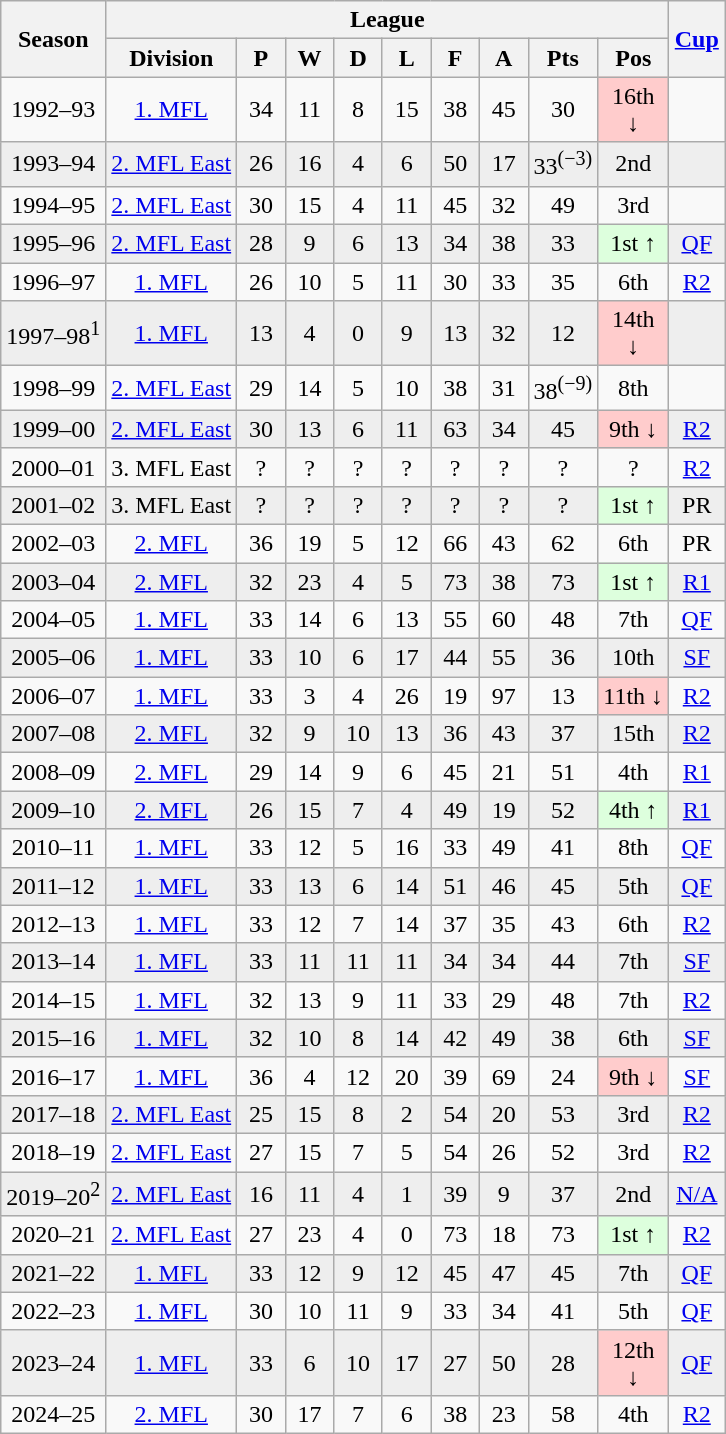<table class="wikitable" style="text-align:center; font-size:100%">
<tr>
<th rowspan=2>Season</th>
<th colspan=9>League</th>
<th rowspan=2 width="30"><a href='#'>Cup</a></th>
</tr>
<tr>
<th>Division</th>
<th width="25">P</th>
<th width="25">W</th>
<th width="25">D</th>
<th width="25">L</th>
<th width="25">F</th>
<th width="25">A</th>
<th width="25">Pts</th>
<th width="40">Pos</th>
</tr>
<tr>
<td>1992–93</td>
<td><a href='#'>1. MFL</a></td>
<td>34</td>
<td>11</td>
<td>8</td>
<td>15</td>
<td>38</td>
<td>45</td>
<td>30</td>
<td bgcolor="#FFCCCC">16th ↓</td>
<td></td>
</tr>
<tr bgcolor=#EEEEEE>
<td>1993–94</td>
<td><a href='#'>2. MFL East</a></td>
<td>26</td>
<td>16</td>
<td>4</td>
<td>6</td>
<td>50</td>
<td>17</td>
<td>33<sup>(−3)</sup></td>
<td>2nd</td>
<td></td>
</tr>
<tr>
<td>1994–95</td>
<td><a href='#'>2. MFL East</a></td>
<td>30</td>
<td>15</td>
<td>4</td>
<td>11</td>
<td>45</td>
<td>32</td>
<td>49</td>
<td>3rd</td>
<td></td>
</tr>
<tr bgcolor=#EEEEEE>
<td>1995–96</td>
<td><a href='#'>2. MFL East</a></td>
<td>28</td>
<td>9</td>
<td>6</td>
<td>13</td>
<td>34</td>
<td>38</td>
<td>33</td>
<td bgcolor="#DDFFDD">1st ↑</td>
<td><a href='#'>QF</a></td>
</tr>
<tr>
<td>1996–97</td>
<td><a href='#'>1. MFL</a></td>
<td>26</td>
<td>10</td>
<td>5</td>
<td>11</td>
<td>30</td>
<td>33</td>
<td>35</td>
<td>6th</td>
<td><a href='#'>R2</a></td>
</tr>
<tr bgcolor=#EEEEEE>
<td>1997–98<sup>1</sup></td>
<td><a href='#'>1. MFL</a></td>
<td>13</td>
<td>4</td>
<td>0</td>
<td>9</td>
<td>13</td>
<td>32</td>
<td>12</td>
<td bgcolor="#FFCCCC">14th ↓</td>
<td></td>
</tr>
<tr>
<td>1998–99</td>
<td><a href='#'>2. MFL East</a></td>
<td>29</td>
<td>14</td>
<td>5</td>
<td>10</td>
<td>38</td>
<td>31</td>
<td>38<sup>(−9)</sup></td>
<td>8th</td>
<td></td>
</tr>
<tr bgcolor=#EEEEEE>
<td>1999–00</td>
<td><a href='#'>2. MFL East</a></td>
<td>30</td>
<td>13</td>
<td>6</td>
<td>11</td>
<td>63</td>
<td>34</td>
<td>45</td>
<td bgcolor="#FFCCCC">9th ↓</td>
<td><a href='#'>R2</a></td>
</tr>
<tr>
<td>2000–01</td>
<td>3. MFL East</td>
<td>?</td>
<td>?</td>
<td>?</td>
<td>?</td>
<td>?</td>
<td>?</td>
<td>?</td>
<td>?</td>
<td><a href='#'>R2</a></td>
</tr>
<tr bgcolor=#EEEEEE>
<td>2001–02</td>
<td>3. MFL East</td>
<td>?</td>
<td>?</td>
<td>?</td>
<td>?</td>
<td>?</td>
<td>?</td>
<td>?</td>
<td bgcolor="#DDFFDD">1st ↑</td>
<td>PR</td>
</tr>
<tr>
<td>2002–03</td>
<td><a href='#'>2. MFL</a></td>
<td>36</td>
<td>19</td>
<td>5</td>
<td>12</td>
<td>66</td>
<td>43</td>
<td>62</td>
<td>6th</td>
<td>PR</td>
</tr>
<tr bgcolor=#EEEEEE>
<td>2003–04</td>
<td><a href='#'>2. MFL</a></td>
<td>32</td>
<td>23</td>
<td>4</td>
<td>5</td>
<td>73</td>
<td>38</td>
<td>73</td>
<td bgcolor="#DDFFDD">1st ↑</td>
<td><a href='#'>R1</a></td>
</tr>
<tr>
<td>2004–05</td>
<td><a href='#'>1. MFL</a></td>
<td>33</td>
<td>14</td>
<td>6</td>
<td>13</td>
<td>55</td>
<td>60</td>
<td>48</td>
<td>7th</td>
<td><a href='#'>QF</a></td>
</tr>
<tr bgcolor=#EEEEEE>
<td>2005–06</td>
<td><a href='#'>1. MFL</a></td>
<td>33</td>
<td>10</td>
<td>6</td>
<td>17</td>
<td>44</td>
<td>55</td>
<td>36</td>
<td>10th</td>
<td><a href='#'>SF</a></td>
</tr>
<tr>
<td>2006–07</td>
<td><a href='#'>1. MFL</a></td>
<td>33</td>
<td>3</td>
<td>4</td>
<td>26</td>
<td>19</td>
<td>97</td>
<td>13</td>
<td bgcolor="#FFCCCC">11th ↓</td>
<td><a href='#'>R2</a></td>
</tr>
<tr bgcolor=#EEEEEE>
<td>2007–08</td>
<td><a href='#'>2. MFL</a></td>
<td>32</td>
<td>9</td>
<td>10</td>
<td>13</td>
<td>36</td>
<td>43</td>
<td>37</td>
<td>15th</td>
<td><a href='#'>R2</a></td>
</tr>
<tr>
<td>2008–09</td>
<td><a href='#'>2. MFL</a></td>
<td>29</td>
<td>14</td>
<td>9</td>
<td>6</td>
<td>45</td>
<td>21</td>
<td>51</td>
<td>4th</td>
<td><a href='#'>R1</a></td>
</tr>
<tr bgcolor=#EEEEEE>
<td>2009–10</td>
<td><a href='#'>2. MFL</a></td>
<td>26</td>
<td>15</td>
<td>7</td>
<td>4</td>
<td>49</td>
<td>19</td>
<td>52</td>
<td bgcolor="#DDFFDD">4th ↑</td>
<td><a href='#'>R1</a></td>
</tr>
<tr>
<td>2010–11</td>
<td><a href='#'>1. MFL</a></td>
<td>33</td>
<td>12</td>
<td>5</td>
<td>16</td>
<td>33</td>
<td>49</td>
<td>41</td>
<td>8th</td>
<td><a href='#'>QF</a></td>
</tr>
<tr bgcolor=#EEEEEE>
<td>2011–12</td>
<td><a href='#'>1. MFL</a></td>
<td>33</td>
<td>13</td>
<td>6</td>
<td>14</td>
<td>51</td>
<td>46</td>
<td>45</td>
<td>5th</td>
<td><a href='#'>QF</a></td>
</tr>
<tr>
<td>2012–13</td>
<td><a href='#'>1. MFL</a></td>
<td>33</td>
<td>12</td>
<td>7</td>
<td>14</td>
<td>37</td>
<td>35</td>
<td>43</td>
<td>6th</td>
<td><a href='#'>R2</a></td>
</tr>
<tr bgcolor=#EEEEEE>
<td>2013–14</td>
<td><a href='#'>1. MFL</a></td>
<td>33</td>
<td>11</td>
<td>11</td>
<td>11</td>
<td>34</td>
<td>34</td>
<td>44</td>
<td>7th</td>
<td><a href='#'>SF</a></td>
</tr>
<tr>
<td>2014–15</td>
<td><a href='#'>1. MFL</a></td>
<td>32</td>
<td>13</td>
<td>9</td>
<td>11</td>
<td>33</td>
<td>29</td>
<td>48</td>
<td>7th</td>
<td><a href='#'>R2</a></td>
</tr>
<tr bgcolor=#EEEEEE>
<td>2015–16</td>
<td><a href='#'>1. MFL</a></td>
<td>32</td>
<td>10</td>
<td>8</td>
<td>14</td>
<td>42</td>
<td>49</td>
<td>38</td>
<td>6th</td>
<td><a href='#'>SF</a></td>
</tr>
<tr>
<td>2016–17</td>
<td><a href='#'>1. MFL</a></td>
<td>36</td>
<td>4</td>
<td>12</td>
<td>20</td>
<td>39</td>
<td>69</td>
<td>24</td>
<td bgcolor="#FFCCCC">9th ↓</td>
<td><a href='#'>SF</a></td>
</tr>
<tr bgcolor=#EEEEEE>
<td>2017–18</td>
<td><a href='#'>2. MFL East</a></td>
<td>25</td>
<td>15</td>
<td>8</td>
<td>2</td>
<td>54</td>
<td>20</td>
<td>53</td>
<td>3rd</td>
<td><a href='#'>R2</a></td>
</tr>
<tr>
<td>2018–19</td>
<td><a href='#'>2. MFL East</a></td>
<td>27</td>
<td>15</td>
<td>7</td>
<td>5</td>
<td>54</td>
<td>26</td>
<td>52</td>
<td>3rd</td>
<td><a href='#'>R2</a></td>
</tr>
<tr bgcolor=#EEEEEE>
<td>2019–20<sup>2</sup></td>
<td><a href='#'>2. MFL East</a></td>
<td>16</td>
<td>11</td>
<td>4</td>
<td>1</td>
<td>39</td>
<td>9</td>
<td>37</td>
<td>2nd</td>
<td><a href='#'>N/A</a></td>
</tr>
<tr>
<td>2020–21</td>
<td><a href='#'>2. MFL East</a></td>
<td>27</td>
<td>23</td>
<td>4</td>
<td>0</td>
<td>73</td>
<td>18</td>
<td>73</td>
<td bgcolor="#DDFFDD">1st ↑</td>
<td><a href='#'>R2</a></td>
</tr>
<tr bgcolor=#EEEEEE>
<td>2021–22</td>
<td><a href='#'>1. MFL</a></td>
<td>33</td>
<td>12</td>
<td>9</td>
<td>12</td>
<td>45</td>
<td>47</td>
<td>45</td>
<td>7th</td>
<td><a href='#'>QF</a></td>
</tr>
<tr>
<td>2022–23</td>
<td><a href='#'>1. MFL</a></td>
<td>30</td>
<td>10</td>
<td>11</td>
<td>9</td>
<td>33</td>
<td>34</td>
<td>41</td>
<td>5th</td>
<td><a href='#'>QF</a></td>
</tr>
<tr bgcolor=#EEEEEE>
<td>2023–24</td>
<td><a href='#'>1. MFL</a></td>
<td>33</td>
<td>6</td>
<td>10</td>
<td>17</td>
<td>27</td>
<td>50</td>
<td>28</td>
<td bgcolor="#FFCCCC">12th ↓</td>
<td><a href='#'>QF</a></td>
</tr>
<tr>
<td>2024–25</td>
<td><a href='#'>2. MFL</a></td>
<td>30</td>
<td>17</td>
<td>7</td>
<td>6</td>
<td>38</td>
<td>23</td>
<td>58</td>
<td>4th</td>
<td><a href='#'>R2</a></td>
</tr>
</table>
